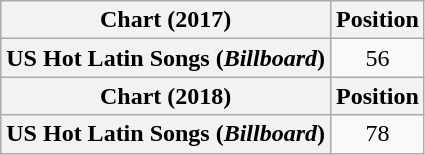<table class="wikitable plainrowheaders" style="text-align:center">
<tr>
<th scope="col">Chart (2017)</th>
<th scope="col">Position</th>
</tr>
<tr>
<th scope="row">US Hot Latin Songs (<em>Billboard</em>)</th>
<td>56</td>
</tr>
<tr>
<th scope="col">Chart (2018)</th>
<th scope="col">Position</th>
</tr>
<tr>
<th scope="row">US Hot Latin Songs (<em>Billboard</em>)</th>
<td>78</td>
</tr>
</table>
